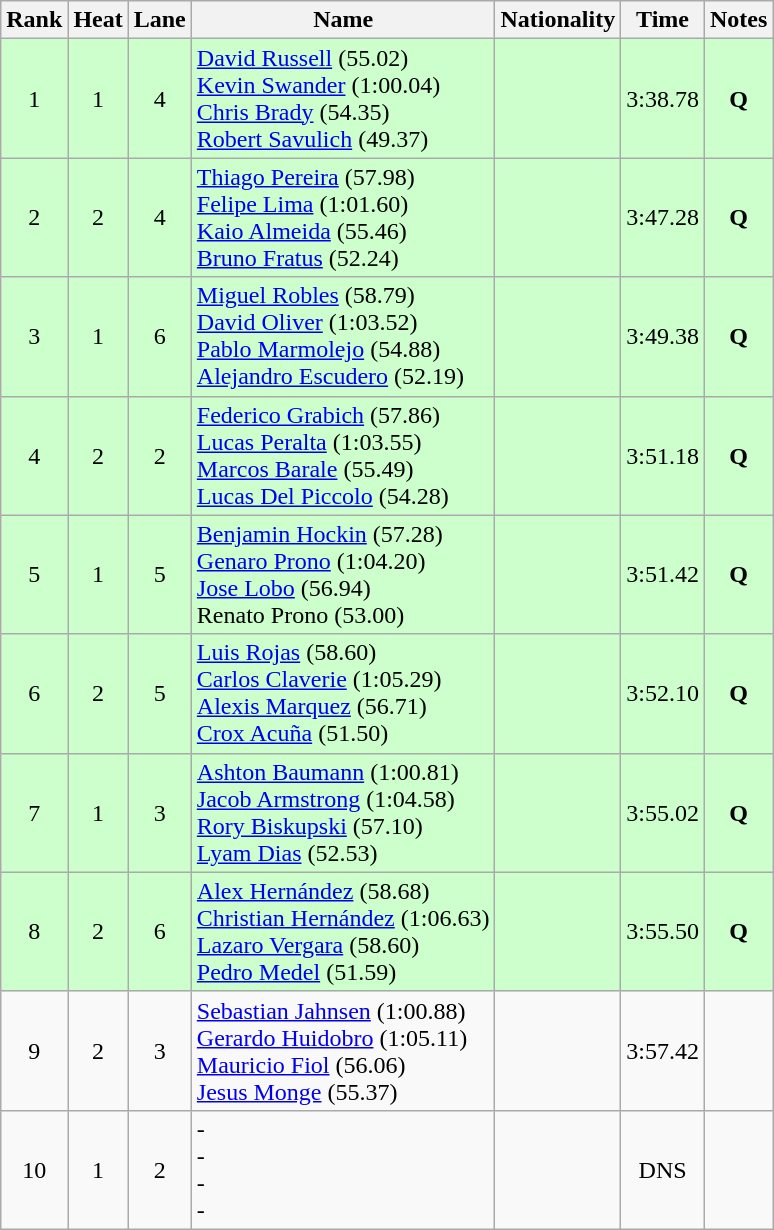<table class="wikitable sortable" style="text-align:center">
<tr>
<th>Rank</th>
<th>Heat</th>
<th>Lane</th>
<th>Name</th>
<th>Nationality</th>
<th>Time</th>
<th>Notes</th>
</tr>
<tr bgcolor=ccffcc>
<td>1</td>
<td>1</td>
<td>4</td>
<td align=left><a href='#'>David Russell</a> (55.02)<br><a href='#'>Kevin Swander</a> (1:00.04)<br><a href='#'>Chris Brady</a> (54.35)<br><a href='#'>Robert Savulich</a> (49.37)</td>
<td align=left></td>
<td>3:38.78</td>
<td><strong>Q</strong></td>
</tr>
<tr bgcolor=ccffcc>
<td>2</td>
<td>2</td>
<td>4</td>
<td align=left><a href='#'>Thiago Pereira</a> (57.98)<br><a href='#'>Felipe Lima</a> (1:01.60)<br><a href='#'>Kaio Almeida</a> (55.46)<br><a href='#'>Bruno Fratus</a> (52.24)</td>
<td align=left></td>
<td>3:47.28</td>
<td><strong>Q</strong></td>
</tr>
<tr bgcolor=ccffcc>
<td>3</td>
<td>1</td>
<td>6</td>
<td align=left><a href='#'>Miguel Robles</a> (58.79)<br><a href='#'>David Oliver</a> (1:03.52)<br><a href='#'>Pablo Marmolejo</a> (54.88)<br><a href='#'>Alejandro Escudero</a> (52.19)</td>
<td align=left></td>
<td>3:49.38</td>
<td><strong>Q</strong></td>
</tr>
<tr bgcolor=ccffcc>
<td>4</td>
<td>2</td>
<td>2</td>
<td align=left><a href='#'>Federico Grabich</a> (57.86)<br><a href='#'>Lucas Peralta</a> (1:03.55)<br><a href='#'>Marcos Barale</a> (55.49)<br><a href='#'>Lucas Del Piccolo</a> (54.28)</td>
<td align=left></td>
<td>3:51.18</td>
<td><strong>Q</strong></td>
</tr>
<tr bgcolor=ccffcc>
<td>5</td>
<td>1</td>
<td>5</td>
<td align=left><a href='#'>Benjamin Hockin</a> (57.28)<br><a href='#'>Genaro Prono</a> (1:04.20)<br><a href='#'>Jose Lobo</a> (56.94)<br>Renato Prono (53.00)</td>
<td align=left></td>
<td>3:51.42</td>
<td><strong>Q</strong></td>
</tr>
<tr bgcolor=ccffcc>
<td>6</td>
<td>2</td>
<td>5</td>
<td align=left><a href='#'>Luis Rojas</a> (58.60)<br><a href='#'>Carlos Claverie</a> (1:05.29)<br><a href='#'>Alexis Marquez</a> (56.71)<br><a href='#'>Crox Acuña</a> (51.50)</td>
<td align=left></td>
<td>3:52.10</td>
<td><strong>Q</strong></td>
</tr>
<tr bgcolor=ccffcc>
<td>7</td>
<td>1</td>
<td>3</td>
<td align=left><a href='#'>Ashton Baumann</a> (1:00.81)<br><a href='#'>Jacob Armstrong</a> (1:04.58)<br><a href='#'>Rory Biskupski</a> (57.10)<br><a href='#'>Lyam Dias</a> (52.53)</td>
<td align=left></td>
<td>3:55.02</td>
<td><strong>Q</strong></td>
</tr>
<tr bgcolor=ccffcc>
<td>8</td>
<td>2</td>
<td>6</td>
<td align=left><a href='#'>Alex Hernández</a> (58.68)<br><a href='#'>Christian Hernández</a> (1:06.63)<br><a href='#'>Lazaro Vergara</a> (58.60)<br><a href='#'>Pedro Medel</a> (51.59)</td>
<td align=left></td>
<td>3:55.50</td>
<td><strong>Q</strong></td>
</tr>
<tr>
<td>9</td>
<td>2</td>
<td>3</td>
<td align=left><a href='#'>Sebastian Jahnsen</a> (1:00.88)<br><a href='#'>Gerardo Huidobro</a> (1:05.11)<br><a href='#'>Mauricio Fiol</a> (56.06)<br><a href='#'>Jesus Monge</a> (55.37)</td>
<td align=left></td>
<td>3:57.42</td>
<td></td>
</tr>
<tr>
<td>10</td>
<td>1</td>
<td>2</td>
<td align=left>-<br>-<br>-<br>-</td>
<td align=left></td>
<td>DNS</td>
<td></td>
</tr>
</table>
